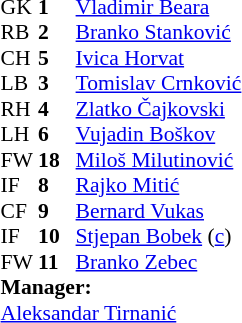<table style="font-size:90%; margin:0.2em auto;" cellspacing="0" cellpadding="0">
<tr>
<th width="25"></th>
<th width="25"></th>
</tr>
<tr>
<td>GK</td>
<td><strong> 1</strong></td>
<td><a href='#'>Vladimir Beara</a></td>
</tr>
<tr>
<td>RB</td>
<td><strong> 2</strong></td>
<td><a href='#'>Branko Stanković</a></td>
</tr>
<tr>
<td>CH</td>
<td><strong> 5</strong></td>
<td><a href='#'>Ivica Horvat</a></td>
</tr>
<tr>
<td>LB</td>
<td><strong> 3</strong></td>
<td><a href='#'>Tomislav Crnković</a></td>
</tr>
<tr>
<td>RH</td>
<td><strong> 4</strong></td>
<td><a href='#'>Zlatko Čajkovski</a></td>
</tr>
<tr>
<td>LH</td>
<td><strong> 6</strong></td>
<td><a href='#'>Vujadin Boškov</a></td>
</tr>
<tr>
<td>FW</td>
<td><strong>18</strong></td>
<td><a href='#'>Miloš Milutinović</a></td>
</tr>
<tr>
<td>IF</td>
<td><strong>8</strong></td>
<td><a href='#'>Rajko Mitić</a></td>
</tr>
<tr>
<td>CF</td>
<td><strong>9</strong></td>
<td><a href='#'>Bernard Vukas</a></td>
</tr>
<tr>
<td>IF</td>
<td><strong>10</strong></td>
<td><a href='#'>Stjepan Bobek</a> (<a href='#'>c</a>)</td>
</tr>
<tr>
<td>FW</td>
<td><strong>11</strong></td>
<td><a href='#'>Branko Zebec</a></td>
</tr>
<tr>
<td colspan=3><strong>Manager:</strong></td>
</tr>
<tr>
<td colspan=4> <a href='#'>Aleksandar Tirnanić</a></td>
</tr>
</table>
